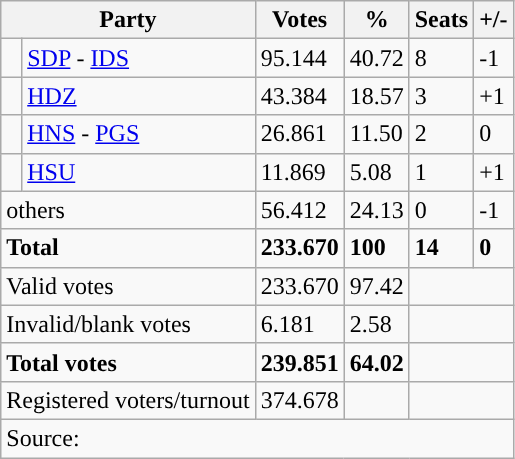<table class="wikitable" style="text-align: left;">
<tr>
<th colspan="2">Party</th>
<th>Votes</th>
<th>%</th>
<th>Seats</th>
<th>+/-</th>
</tr>
<tr>
<td style="background-color: "></td>
<td><a href='#'>SDP</a> - <a href='#'>IDS</a></td>
<td>95.144</td>
<td>40.72</td>
<td>8</td>
<td>-1</td>
</tr>
<tr>
<td style="background-color: "></td>
<td><a href='#'>HDZ</a></td>
<td>43.384</td>
<td>18.57</td>
<td>3</td>
<td>+1</td>
</tr>
<tr>
<td style="background-color: "></td>
<td><a href='#'>HNS</a> - <a href='#'>PGS</a></td>
<td>26.861</td>
<td>11.50</td>
<td>2</td>
<td>0</td>
</tr>
<tr>
<td style="background-color: "></td>
<td><a href='#'>HSU</a></td>
<td>11.869</td>
<td>5.08</td>
<td>1</td>
<td>+1</td>
</tr>
<tr>
<td colspan="2">others</td>
<td>56.412</td>
<td>24.13</td>
<td>0</td>
<td>-1</td>
</tr>
<tr>
<td colspan="2"><strong>Total</strong></td>
<td><strong>233.670</strong></td>
<td><strong>100</strong></td>
<td><strong>14</strong></td>
<td><strong>0</strong></td>
</tr>
<tr>
<td colspan="2">Valid votes</td>
<td>233.670</td>
<td>97.42</td>
<td colspan="2"></td>
</tr>
<tr>
<td colspan="2">Invalid/blank votes</td>
<td>6.181</td>
<td>2.58</td>
<td colspan="2"></td>
</tr>
<tr>
<td colspan="2"><strong>Total votes</strong></td>
<td><strong>239.851</strong></td>
<td><strong>64.02</strong></td>
<td colspan="2"></td>
</tr>
<tr>
<td colspan="2">Registered voters/turnout</td>
<td votes14="5343">374.678</td>
<td></td>
<td colspan="2"></td>
</tr>
<tr>
<td colspan="6">Source: </td>
</tr>
</table>
